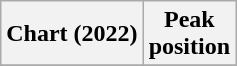<table class="wikitable plainrowheaders" style="text-align:center">
<tr>
<th scope="col">Chart (2022)</th>
<th scope="col">Peak<br>position</th>
</tr>
<tr>
</tr>
</table>
